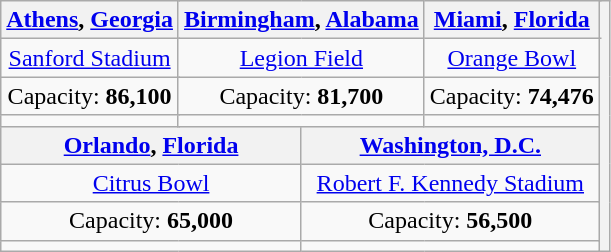<table class="wikitable" style="text-align:center">
<tr>
<th colspan=2><a href='#'>Athens</a>, <a href='#'>Georgia</a></th>
<th colspan=2><a href='#'>Birmingham</a>, <a href='#'>Alabama</a></th>
<th colspan=2><a href='#'>Miami</a>, <a href='#'>Florida</a></th>
<th rowspan="8"></th>
</tr>
<tr>
<td colspan=2><a href='#'>Sanford Stadium</a></td>
<td colspan=2><a href='#'>Legion Field</a></td>
<td colspan=2><a href='#'>Orange Bowl</a></td>
</tr>
<tr>
<td colspan=2>Capacity: <strong>86,100</strong></td>
<td colspan=2>Capacity: <strong>81,700</strong></td>
<td colspan=2>Capacity: <strong>74,476</strong></td>
</tr>
<tr>
<td colspan=2></td>
<td colspan=2></td>
<td colspan=2></td>
</tr>
<tr>
<th colspan=3><a href='#'>Orlando</a>, <a href='#'>Florida</a></th>
<th colspan=3><a href='#'>Washington, D.C.</a></th>
</tr>
<tr>
<td colspan=3><a href='#'>Citrus Bowl</a></td>
<td colspan=3><a href='#'>Robert F. Kennedy Stadium</a></td>
</tr>
<tr>
<td colspan=3>Capacity: <strong>65,000</strong></td>
<td colspan=3>Capacity: <strong>56,500</strong></td>
</tr>
<tr>
<td colspan=3></td>
<td colspan=3></td>
</tr>
</table>
